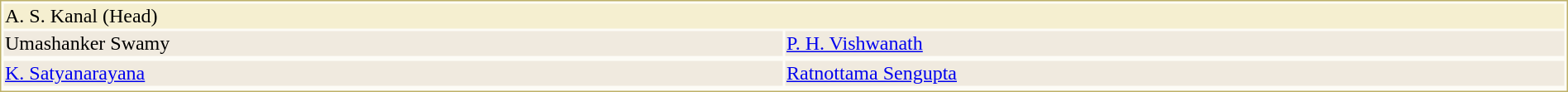<table style="width:100%;border: 1px solid #BEB168;background-color:#FDFCF6;">
<tr>
<td colspan="2" style="background-color:#F5EFD0;"> A. S. Kanal (Head)</td>
</tr>
<tr style="background-color:#F0EADF;">
<td style="width:50%"> Umashanker Swamy </td>
<td style="width:50%"> <a href='#'>P. H. Vishwanath</a> </td>
</tr>
<tr style="vertical-align:top;">
</tr>
<tr style="background-color:#F0EADF;">
<td style="width:50%"> <a href='#'>K. Satyanarayana</a> </td>
<td style="width:50%"> <a href='#'>Ratnottama Sengupta</a> </td>
</tr>
<tr style="vertical-align:top;">
</tr>
</table>
